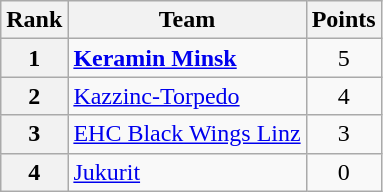<table class="wikitable" style="text-align: center;">
<tr>
<th>Rank</th>
<th>Team</th>
<th>Points</th>
</tr>
<tr>
<th>1</th>
<td style="text-align: left;"> <strong><a href='#'>Keramin Minsk</a></strong></td>
<td>5</td>
</tr>
<tr>
<th>2</th>
<td style="text-align: left;"> <a href='#'>Kazzinc-Torpedo</a></td>
<td>4</td>
</tr>
<tr>
<th>3</th>
<td style="text-align: left;"> <a href='#'>EHC Black Wings Linz</a></td>
<td>3</td>
</tr>
<tr>
<th>4</th>
<td style="text-align: left;"> <a href='#'>Jukurit</a></td>
<td>0</td>
</tr>
</table>
